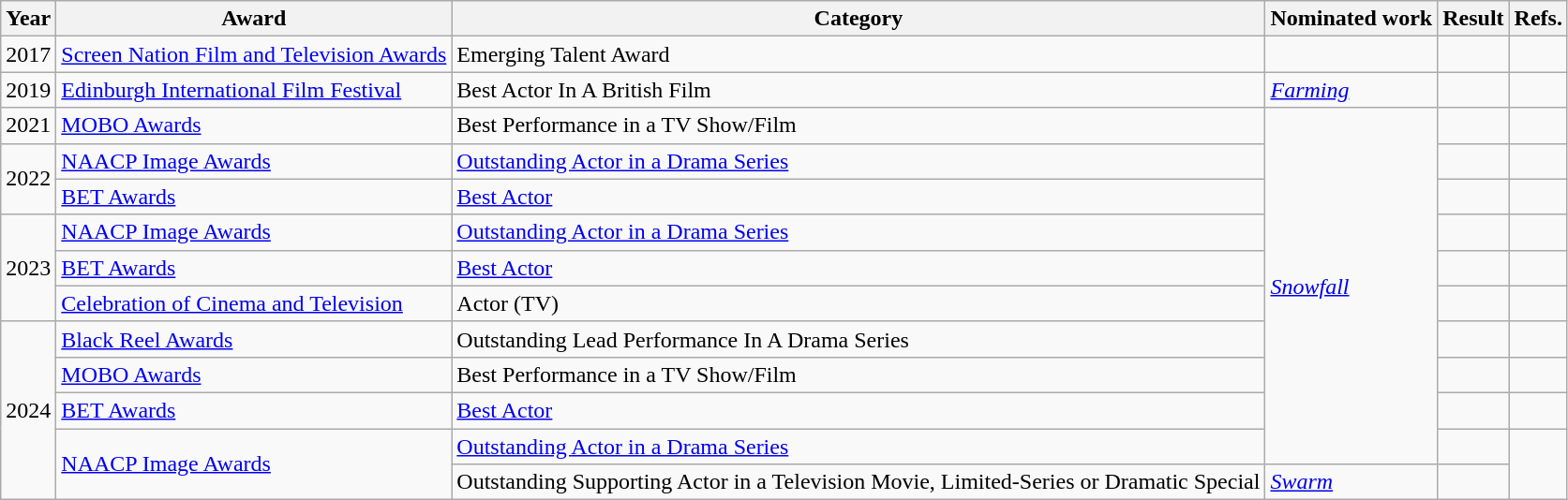<table class="wikitable sortable">
<tr>
<th>Year</th>
<th>Award</th>
<th>Category</th>
<th>Nominated work</th>
<th>Result</th>
<th>Refs.</th>
</tr>
<tr>
<td>2017</td>
<td><a href='#'>Screen Nation Film and Television Awards</a></td>
<td>Emerging Talent Award</td>
<td></td>
<td></td>
<td></td>
</tr>
<tr>
<td>2019</td>
<td><a href='#'>Edinburgh International Film Festival</a></td>
<td>Best Actor In A British Film</td>
<td><em><a href='#'>Farming</a></em></td>
<td></td>
<td></td>
</tr>
<tr>
<td>2021</td>
<td><a href='#'>MOBO Awards</a></td>
<td>Best Performance in a TV Show/Film</td>
<td rowspan="10"><em><a href='#'>Snowfall</a></em></td>
<td></td>
<td></td>
</tr>
<tr>
<td rowspan="2">2022</td>
<td><a href='#'>NAACP Image Awards</a></td>
<td><a href='#'>Outstanding Actor in a Drama Series</a></td>
<td></td>
<td></td>
</tr>
<tr>
<td><a href='#'>BET Awards</a></td>
<td><a href='#'>Best Actor</a></td>
<td></td>
<td></td>
</tr>
<tr>
<td rowspan="3">2023</td>
<td><a href='#'>NAACP Image Awards</a></td>
<td><a href='#'>Outstanding Actor in a Drama Series</a></td>
<td></td>
<td></td>
</tr>
<tr>
<td><a href='#'>BET Awards</a></td>
<td><a href='#'>Best Actor</a></td>
<td></td>
<td></td>
</tr>
<tr>
<td><a href='#'>Celebration of Cinema and Television</a></td>
<td>Actor (TV)</td>
<td></td>
<td></td>
</tr>
<tr>
<td rowspan="5">2024</td>
<td><a href='#'>Black Reel Awards</a></td>
<td>Outstanding Lead Performance In A Drama Series</td>
<td></td>
<td></td>
</tr>
<tr>
<td><a href='#'>MOBO Awards</a></td>
<td>Best Performance in a TV Show/Film</td>
<td></td>
<td></td>
</tr>
<tr>
<td><a href='#'>BET Awards</a></td>
<td><a href='#'>Best Actor</a></td>
<td></td>
<td></td>
</tr>
<tr>
<td rowspan="2"><a href='#'>NAACP Image Awards</a></td>
<td><a href='#'>Outstanding Actor in a Drama Series</a></td>
<td></td>
<td rowspan="2"></td>
</tr>
<tr>
<td>Outstanding Supporting Actor in a Television Movie, Limited-Series or Dramatic Special</td>
<td><em><a href='#'>Swarm</a></em></td>
<td></td>
</tr>
</table>
